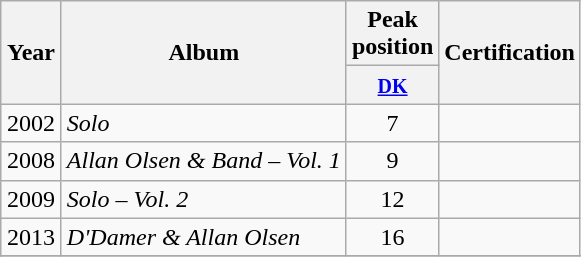<table class="wikitable">
<tr>
<th width="33" rowspan="2" style="text-align:center;">Year</th>
<th rowspan="2">Album</th>
<th colspan="1">Peak <br>position</th>
<th rowspan="2">Certification</th>
</tr>
<tr>
<th align="center"><a href='#'><small>DK</small></a><br></th>
</tr>
<tr>
<td align="center">2002</td>
<td><em>Solo</em></td>
<td align="center">7</td>
<td></td>
</tr>
<tr>
<td align="center">2008</td>
<td><em>Allan Olsen & Band – Vol. 1</em></td>
<td align="center">9</td>
<td></td>
</tr>
<tr>
<td align="center">2009</td>
<td><em>Solo – Vol. 2</em></td>
<td align="center">12</td>
<td></td>
</tr>
<tr>
<td align="center">2013</td>
<td><em>D'Damer & Allan Olsen</em></td>
<td align="center">16</td>
<td></td>
</tr>
<tr>
</tr>
</table>
